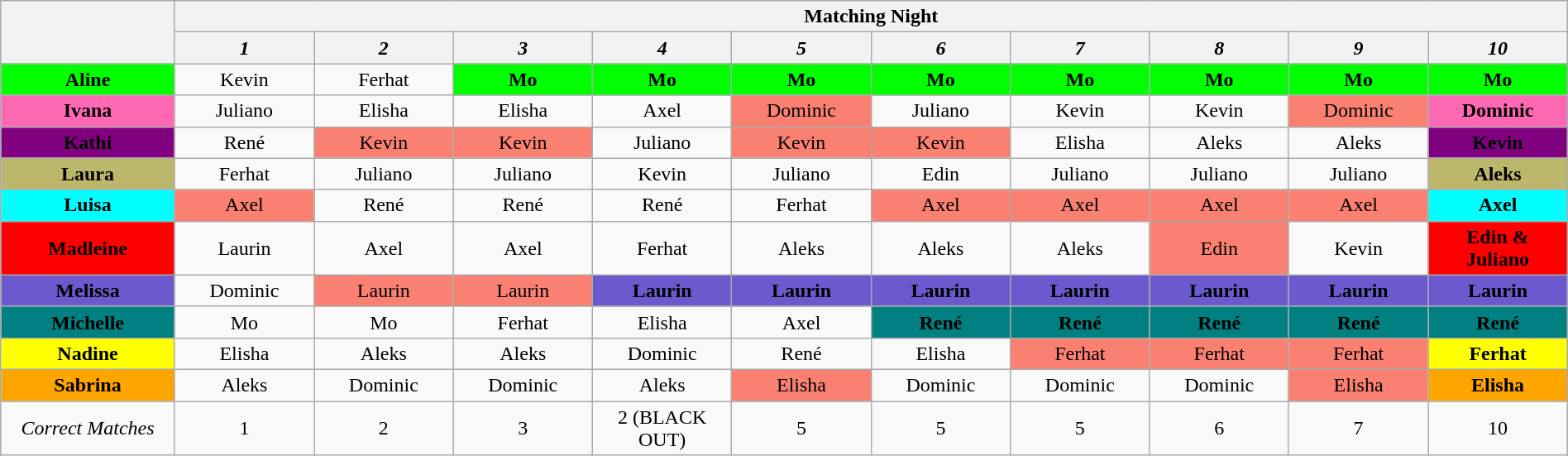<table class="wikitable" style="text-align:center; width:100%;">
<tr>
<th rowspan="2" style="width:10%;"></th>
<th colspan="10" style="text-align:center;">Matching Night</th>
</tr>
<tr>
<th style="text-align:center; width:8%;"><em>1</em></th>
<th style="text-align:center; width:8%;"><em>2</em></th>
<th style="text-align:center; width:8%;"><em>3</em></th>
<th style="text-align:center; width:8%;"><em>4</em></th>
<th style="text-align:center; width:8%;"><em>5</em></th>
<th style="text-align:center; width:8%;"><em>6</em></th>
<th style="text-align:center; width:8%;"><em>7</em></th>
<th style="text-align:center; width:8%;"><em>8</em></th>
<th style="text-align:center; width:8%;"><em>9</em></th>
<th style="text-align:center; width:8%;"><em>10</em></th>
</tr>
<tr>
<td style="background:lime"><strong>Aline</strong></td>
<td>Kevin</td>
<td>Ferhat</td>
<td style="background:lime"><strong>Mo</strong></td>
<td style="background:lime"><strong>Mo</strong></td>
<td style="background:lime"><strong>Mo</strong></td>
<td style="background:lime"><strong>Mo</strong></td>
<td style="background:lime"><strong>Mo</strong></td>
<td style="background:lime"><strong>Mo</strong></td>
<td style="background:lime"><strong>Mo</strong></td>
<td style="background:lime"><strong>Mo</strong></td>
</tr>
<tr>
<td style="background:hotpink"><strong>Ivana</strong></td>
<td>Juliano</td>
<td>Elisha</td>
<td>Elisha</td>
<td>Axel</td>
<td style="background:salmon">Dominic</td>
<td>Juliano</td>
<td>Kevin</td>
<td>Kevin</td>
<td style="background:salmon">Dominic</td>
<td style="background:hotpink"><strong>Dominic</strong></td>
</tr>
<tr>
<td style="background:purple"><strong>Kathi</strong></td>
<td>René</td>
<td style="background:salmon">Kevin</td>
<td style="background:salmon">Kevin</td>
<td>Juliano</td>
<td style="background:salmon">Kevin</td>
<td style="background:salmon">Kevin</td>
<td>Elisha</td>
<td>Aleks</td>
<td>Aleks</td>
<td style="background:purple"><strong>Kevin</strong></td>
</tr>
<tr>
<td style="background:darkkhaki"><strong>Laura</strong></td>
<td>Ferhat</td>
<td>Juliano</td>
<td>Juliano</td>
<td>Kevin</td>
<td>Juliano</td>
<td>Edin</td>
<td>Juliano</td>
<td>Juliano</td>
<td>Juliano</td>
<td style="background:darkkhaki"><strong>Aleks</strong></td>
</tr>
<tr>
<td style="background:aqua"><strong>Luisa</strong></td>
<td style="background:salmon">Axel</td>
<td>René</td>
<td>René</td>
<td>René</td>
<td>Ferhat</td>
<td style="background:salmon">Axel</td>
<td style="background:salmon">Axel</td>
<td style="background:salmon">Axel</td>
<td style="background:salmon">Axel</td>
<td style="background:aqua"><strong>Axel</strong></td>
</tr>
<tr>
<td style="background:red"><strong>Madleine</strong></td>
<td>Laurin</td>
<td>Axel</td>
<td>Axel</td>
<td>Ferhat</td>
<td>Aleks</td>
<td>Aleks</td>
<td>Aleks</td>
<td style="background:salmon">Edin</td>
<td>Kevin</td>
<td style="background:red"><strong>Edin & Juliano</strong></td>
</tr>
<tr>
<td style="background:slateblue"><strong>Melissa</strong></td>
<td>Dominic</td>
<td style="background:salmon">Laurin</td>
<td style="background:salmon">Laurin</td>
<td style="background:slateblue"><strong>Laurin</strong></td>
<td style="background:slateblue"><strong>Laurin</strong></td>
<td style="background:slateblue"><strong>Laurin</strong></td>
<td style="background:slateblue"><strong>Laurin</strong></td>
<td style="background:slateblue"><strong>Laurin</strong></td>
<td style="background:slateblue"><strong>Laurin</strong></td>
<td style="background:slateblue"><strong>Laurin</strong></td>
</tr>
<tr>
<td style="background:teal"><strong>Michelle</strong></td>
<td>Mo</td>
<td>Mo</td>
<td>Ferhat</td>
<td>Elisha</td>
<td>Axel</td>
<td style="background:teal"><strong>René</strong></td>
<td style="background:teal"><strong>René</strong></td>
<td style="background:teal"><strong>René</strong></td>
<td style="background:teal"><strong>René</strong></td>
<td style="background:teal"><strong>René</strong></td>
</tr>
<tr>
<td style="background:yellow"><strong>Nadine</strong></td>
<td>Elisha</td>
<td>Aleks</td>
<td>Aleks</td>
<td>Dominic</td>
<td>René</td>
<td>Elisha</td>
<td style="background:salmon">Ferhat</td>
<td style="background:salmon">Ferhat</td>
<td style="background:salmon">Ferhat</td>
<td style="background:yellow"><strong>Ferhat</strong></td>
</tr>
<tr>
<td style="background:orange"><strong>Sabrina</strong></td>
<td>Aleks</td>
<td>Dominic</td>
<td>Dominic</td>
<td>Aleks</td>
<td style="background:salmon">Elisha</td>
<td>Dominic</td>
<td>Dominic</td>
<td>Dominic</td>
<td style="background:salmon">Elisha</td>
<td style="background:orange"><strong>Elisha</strong></td>
</tr>
<tr>
<td><em>Correct Matches</em></td>
<td>1</td>
<td>2</td>
<td>3</td>
<td>2 (BLACK OUT)</td>
<td>5</td>
<td>5</td>
<td>5</td>
<td>6</td>
<td>7</td>
<td>10</td>
</tr>
</table>
